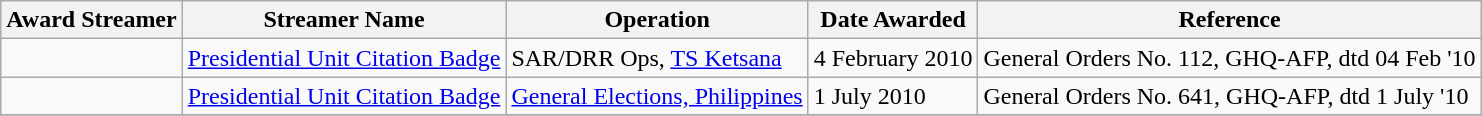<table class="wikitable">
<tr>
<th>Award Streamer</th>
<th>Streamer Name</th>
<th>Operation</th>
<th>Date Awarded</th>
<th>Reference</th>
</tr>
<tr>
<td></td>
<td><a href='#'>Presidential Unit Citation Badge</a></td>
<td>SAR/DRR Ops, <a href='#'>TS Ketsana</a></td>
<td>4 February 2010</td>
<td>General Orders No. 112, GHQ-AFP, dtd 04 Feb '10</td>
</tr>
<tr>
<td></td>
<td><a href='#'>Presidential Unit Citation Badge</a></td>
<td><a href='#'>General Elections, Philippines</a></td>
<td>1 July 2010</td>
<td>General Orders No. 641, GHQ-AFP, dtd 1 July '10</td>
</tr>
<tr>
</tr>
</table>
